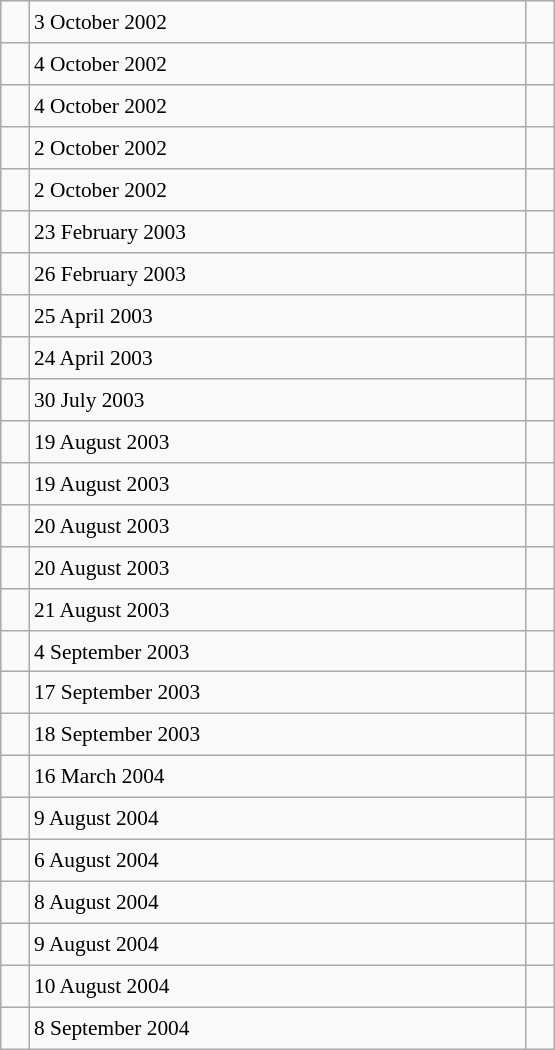<table class="wikitable" style="font-size: 89%; float: left; width: 26em; margin-right: 1em; height: 700px">
<tr>
<td></td>
<td>3 October 2002</td>
<td></td>
</tr>
<tr>
<td></td>
<td>4 October 2002</td>
<td></td>
</tr>
<tr>
<td></td>
<td>4 October 2002</td>
<td></td>
</tr>
<tr>
<td></td>
<td>2 October 2002</td>
<td></td>
</tr>
<tr>
<td></td>
<td>2 October 2002</td>
<td></td>
</tr>
<tr>
<td></td>
<td>23 February 2003</td>
<td></td>
</tr>
<tr>
<td></td>
<td>26 February 2003</td>
<td></td>
</tr>
<tr>
<td></td>
<td>25 April 2003</td>
<td></td>
</tr>
<tr>
<td></td>
<td>24 April 2003</td>
<td></td>
</tr>
<tr>
<td></td>
<td>30 July 2003</td>
<td></td>
</tr>
<tr>
<td></td>
<td>19 August 2003</td>
<td></td>
</tr>
<tr>
<td></td>
<td>19 August 2003</td>
<td></td>
</tr>
<tr>
<td></td>
<td>20 August 2003</td>
<td></td>
</tr>
<tr>
<td></td>
<td>20 August 2003</td>
<td></td>
</tr>
<tr>
<td></td>
<td>21 August 2003</td>
<td></td>
</tr>
<tr>
<td></td>
<td>4 September 2003</td>
<td></td>
</tr>
<tr>
<td></td>
<td>17 September 2003</td>
<td></td>
</tr>
<tr>
<td></td>
<td>18 September 2003</td>
<td></td>
</tr>
<tr>
<td></td>
<td>16 March 2004</td>
<td></td>
</tr>
<tr>
<td></td>
<td>9 August 2004</td>
<td></td>
</tr>
<tr>
<td></td>
<td>6 August 2004</td>
<td></td>
</tr>
<tr>
<td></td>
<td>8 August 2004</td>
<td></td>
</tr>
<tr>
<td></td>
<td>9 August 2004</td>
<td></td>
</tr>
<tr>
<td></td>
<td>10 August 2004</td>
<td></td>
</tr>
<tr>
<td></td>
<td>8 September 2004</td>
<td></td>
</tr>
</table>
